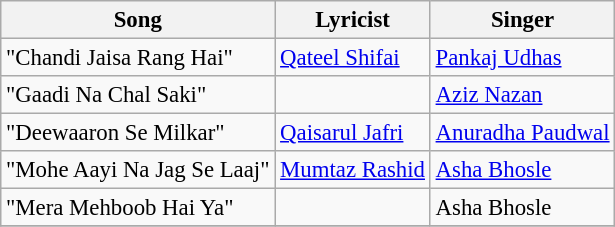<table class="wikitable" style="font-size:95%;">
<tr>
<th>Song</th>
<th>Lyricist</th>
<th>Singer</th>
</tr>
<tr>
<td>"Chandi Jaisa Rang Hai"</td>
<td><a href='#'>Qateel Shifai</a></td>
<td><a href='#'>Pankaj Udhas</a></td>
</tr>
<tr>
<td>"Gaadi Na Chal Saki"</td>
<td></td>
<td><a href='#'>Aziz Nazan</a></td>
</tr>
<tr>
<td>"Deewaaron Se Milkar"</td>
<td><a href='#'>Qaisarul Jafri</a></td>
<td><a href='#'>Anuradha Paudwal</a></td>
</tr>
<tr>
<td>"Mohe Aayi Na Jag Se Laaj"</td>
<td><a href='#'>Mumtaz Rashid</a></td>
<td><a href='#'>Asha Bhosle</a></td>
</tr>
<tr>
<td>"Mera Mehboob Hai Ya"</td>
<td></td>
<td>Asha Bhosle</td>
</tr>
<tr>
</tr>
</table>
